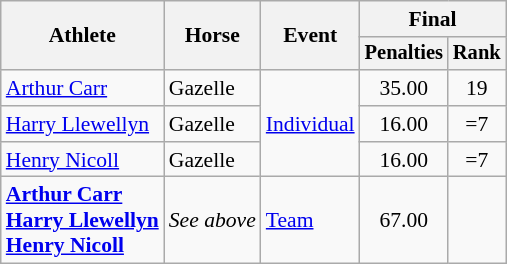<table class=wikitable style=font-size:90%;text-align:center>
<tr>
<th rowspan=2>Athlete</th>
<th rowspan=2>Horse</th>
<th rowspan=2>Event</th>
<th colspan=2>Final</th>
</tr>
<tr style=font-size:95%>
<th>Penalties</th>
<th>Rank</th>
</tr>
<tr>
<td align=left><a href='#'>Arthur Carr</a></td>
<td align=left>Gazelle</td>
<td align=left rowspan=3><a href='#'>Individual</a></td>
<td>35.00</td>
<td>19</td>
</tr>
<tr>
<td align=left><a href='#'>Harry Llewellyn</a></td>
<td align=left>Gazelle</td>
<td>16.00</td>
<td>=7</td>
</tr>
<tr>
<td align=left><a href='#'>Henry Nicoll</a></td>
<td align=left>Gazelle</td>
<td>16.00</td>
<td>=7</td>
</tr>
<tr>
<td align=left><strong><a href='#'>Arthur Carr</a><br><a href='#'>Harry Llewellyn</a><br><a href='#'>Henry Nicoll</a></strong></td>
<td align=left><em>See above</em></td>
<td align=left><a href='#'>Team</a></td>
<td>67.00</td>
<td></td>
</tr>
</table>
